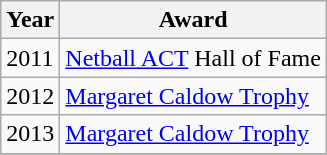<table class="wikitable collapsible">
<tr>
<th>Year</th>
<th>Award</th>
</tr>
<tr>
<td>2011</td>
<td><a href='#'>Netball ACT</a> Hall of Fame </td>
</tr>
<tr>
<td>2012</td>
<td><a href='#'>Margaret Caldow Trophy</a></td>
</tr>
<tr>
<td>2013</td>
<td><a href='#'>Margaret Caldow Trophy</a></td>
</tr>
<tr>
</tr>
</table>
